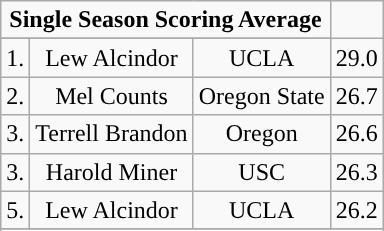<table class="wikitable" style="display: inline-table;">
<tr>
<td align="center" Colspan="3"><strong>Single Season Scoring Average</strong></td>
</tr>
<tr align="center">
</tr>
<tr align="center">
<td>1.</td>
<td>Lew Alcindor</td>
<td>UCLA</td>
<td>29.0</td>
</tr>
<tr align="center">
<td>2.</td>
<td>Mel Counts</td>
<td>Oregon State</td>
<td>26.7</td>
</tr>
<tr align="center">
<td>3.</td>
<td>Terrell Brandon</td>
<td>Oregon</td>
<td>26.6</td>
</tr>
<tr align="center">
<td>3.</td>
<td>Harold Miner</td>
<td>USC</td>
<td>26.3</td>
</tr>
<tr align="center">
<td>5.</td>
<td>Lew Alcindor</td>
<td>UCLA</td>
<td>26.2</td>
</tr>
<tr align="center">
</tr>
<tr>
</tr>
</table>
